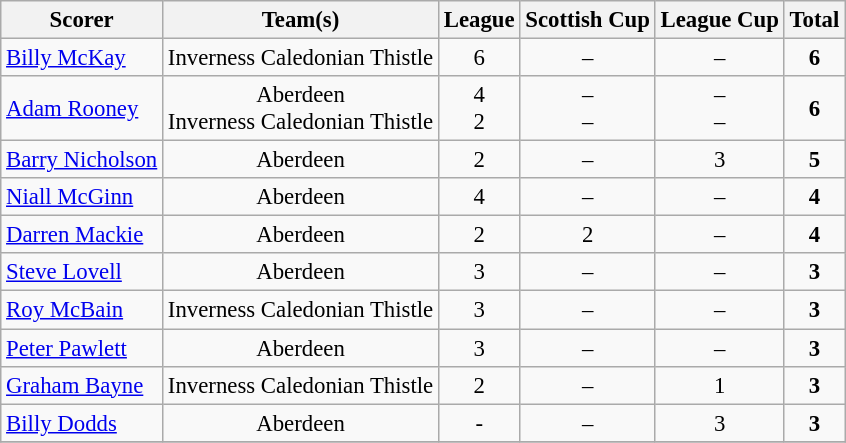<table class="wikitable sortable" style="font-size:95%; text-align:center">
<tr>
<th>Scorer</th>
<th>Team(s)</th>
<th>League</th>
<th>Scottish Cup</th>
<th>League Cup</th>
<th>Total</th>
</tr>
<tr>
<td align="left"> <a href='#'>Billy McKay</a></td>
<td>Inverness Caledonian Thistle</td>
<td>6</td>
<td>–</td>
<td>–</td>
<td><strong>6</strong></td>
</tr>
<tr>
<td align="left"> <a href='#'>Adam Rooney</a></td>
<td>Aberdeen <br> Inverness Caledonian Thistle</td>
<td>4 <br> 2</td>
<td>– <br>  –</td>
<td>– <br>  –</td>
<td><strong>6</strong></td>
</tr>
<tr>
<td align="left"> <a href='#'>Barry Nicholson</a></td>
<td>Aberdeen</td>
<td>2</td>
<td>–</td>
<td>3</td>
<td><strong>5</strong></td>
</tr>
<tr>
<td align="left"> <a href='#'>Niall McGinn</a></td>
<td>Aberdeen</td>
<td>4</td>
<td>–</td>
<td>–</td>
<td><strong>4</strong></td>
</tr>
<tr>
<td align="left"> <a href='#'>Darren Mackie</a></td>
<td>Aberdeen</td>
<td>2</td>
<td>2</td>
<td>–</td>
<td><strong>4</strong></td>
</tr>
<tr>
<td align="left"> <a href='#'>Steve Lovell</a></td>
<td>Aberdeen</td>
<td>3</td>
<td>–</td>
<td>–</td>
<td><strong>3</strong></td>
</tr>
<tr>
<td align="left"> <a href='#'>Roy McBain</a></td>
<td>Inverness Caledonian Thistle</td>
<td>3</td>
<td>–</td>
<td>–</td>
<td><strong>3</strong></td>
</tr>
<tr>
<td align="left"> <a href='#'>Peter Pawlett</a></td>
<td>Aberdeen</td>
<td>3</td>
<td>–</td>
<td>–</td>
<td><strong>3</strong></td>
</tr>
<tr>
<td align="left"> <a href='#'>Graham Bayne</a></td>
<td>Inverness Caledonian Thistle</td>
<td>2</td>
<td>–</td>
<td>1</td>
<td><strong>3</strong></td>
</tr>
<tr>
<td align="left"> <a href='#'>Billy Dodds</a></td>
<td>Aberdeen</td>
<td>-</td>
<td>–</td>
<td>3</td>
<td><strong>3</strong></td>
</tr>
<tr>
</tr>
</table>
